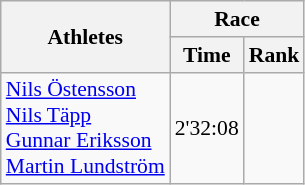<table class="wikitable" border="1" style="font-size:90%">
<tr>
<th rowspan=2>Athletes</th>
<th colspan=2>Race</th>
</tr>
<tr>
<th>Time</th>
<th>Rank</th>
</tr>
<tr>
<td><a href='#'>Nils Östensson</a><br><a href='#'>Nils Täpp</a><br><a href='#'>Gunnar Eriksson</a><br><a href='#'>Martin Lundström</a></td>
<td align=center>2'32:08</td>
<td align=center></td>
</tr>
</table>
